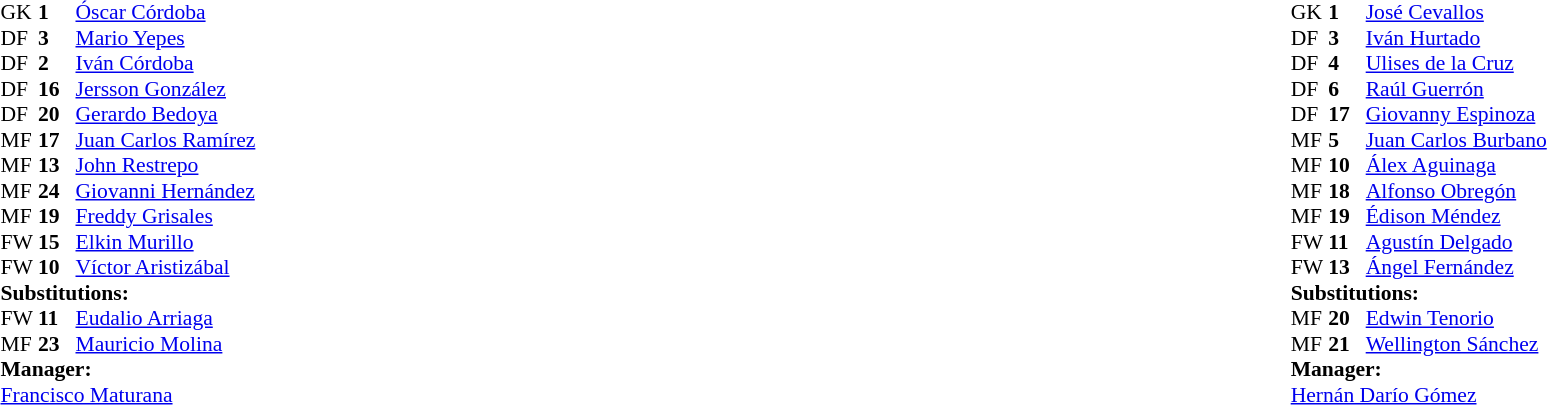<table width="100%">
<tr>
<td valign="top" width="50%"><br><table style="font-size: 90%" cellspacing="0" cellpadding="0">
<tr>
<th width=25></th>
<th width=25></th>
</tr>
<tr>
<td>GK</td>
<td><strong>1</strong></td>
<td><a href='#'>Óscar Córdoba</a></td>
</tr>
<tr>
<td>DF</td>
<td><strong>3</strong></td>
<td><a href='#'>Mario Yepes</a></td>
</tr>
<tr>
<td>DF</td>
<td><strong>2</strong></td>
<td><a href='#'>Iván Córdoba</a></td>
</tr>
<tr>
<td>DF</td>
<td><strong>16</strong></td>
<td><a href='#'>Jersson González</a></td>
</tr>
<tr>
<td>DF</td>
<td><strong>20</strong></td>
<td><a href='#'>Gerardo Bedoya</a></td>
</tr>
<tr>
<td>MF</td>
<td><strong>17</strong></td>
<td><a href='#'>Juan Carlos Ramírez</a></td>
</tr>
<tr>
<td>MF</td>
<td><strong>13</strong></td>
<td><a href='#'>John Restrepo</a></td>
</tr>
<tr>
<td>MF</td>
<td><strong>24</strong></td>
<td><a href='#'>Giovanni Hernández</a></td>
<td></td>
<td></td>
</tr>
<tr>
<td>MF</td>
<td><strong>19</strong></td>
<td><a href='#'>Freddy Grisales</a></td>
</tr>
<tr>
<td>FW</td>
<td><strong>15</strong></td>
<td><a href='#'>Elkin Murillo</a></td>
</tr>
<tr>
<td>FW</td>
<td><strong>10</strong></td>
<td><a href='#'>Víctor Aristizábal</a></td>
<td></td>
<td></td>
</tr>
<tr>
<td colspan=3><strong>Substitutions:</strong></td>
</tr>
<tr>
<td>FW</td>
<td><strong>11</strong></td>
<td><a href='#'>Eudalio Arriaga</a></td>
<td></td>
<td></td>
</tr>
<tr>
<td>MF</td>
<td><strong>23</strong></td>
<td><a href='#'>Mauricio Molina</a></td>
<td></td>
<td></td>
</tr>
<tr>
<td colspan=3><strong>Manager:</strong></td>
</tr>
<tr>
<td colspan="4"><a href='#'>Francisco Maturana</a></td>
</tr>
</table>
</td>
<td valign="top"></td>
<td valign="top" width="50%"><br><table style="font-size: 90%" cellspacing="0" cellpadding="0" align="center">
<tr>
<th width=25></th>
<th width=25></th>
</tr>
<tr>
<td>GK</td>
<td><strong>1</strong></td>
<td><a href='#'>José Cevallos</a></td>
</tr>
<tr>
<td>DF</td>
<td><strong>3</strong></td>
<td><a href='#'>Iván Hurtado</a></td>
</tr>
<tr>
<td>DF</td>
<td><strong>4</strong></td>
<td><a href='#'>Ulises de la Cruz</a></td>
</tr>
<tr>
<td>DF</td>
<td><strong>6</strong></td>
<td><a href='#'>Raúl Guerrón</a></td>
<td></td>
<td></td>
</tr>
<tr>
<td>DF</td>
<td><strong>17</strong></td>
<td><a href='#'>Giovanny Espinoza</a></td>
</tr>
<tr>
<td>MF</td>
<td><strong>5</strong></td>
<td><a href='#'>Juan Carlos Burbano</a></td>
</tr>
<tr>
<td>MF</td>
<td><strong>10</strong></td>
<td><a href='#'>Álex Aguinaga</a></td>
<td></td>
</tr>
<tr>
<td>MF</td>
<td><strong>18</strong></td>
<td><a href='#'>Alfonso Obregón</a></td>
<td></td>
<td></td>
</tr>
<tr>
<td>MF</td>
<td><strong>19</strong></td>
<td><a href='#'>Édison Méndez</a></td>
</tr>
<tr>
<td>FW</td>
<td><strong>11</strong></td>
<td><a href='#'>Agustín Delgado</a></td>
</tr>
<tr>
<td>FW</td>
<td><strong>13</strong></td>
<td><a href='#'>Ángel Fernández</a></td>
</tr>
<tr>
<td colspan=3><strong>Substitutions:</strong></td>
</tr>
<tr>
<td>MF</td>
<td><strong>20</strong></td>
<td><a href='#'>Edwin Tenorio</a></td>
<td></td>
<td></td>
</tr>
<tr>
<td>MF</td>
<td><strong>21</strong></td>
<td><a href='#'>Wellington Sánchez</a></td>
<td></td>
<td></td>
</tr>
<tr>
<td colspan=3><strong>Manager:</strong></td>
</tr>
<tr>
<td colspan="4"> <a href='#'>Hernán Darío Gómez</a></td>
</tr>
</table>
</td>
</tr>
</table>
